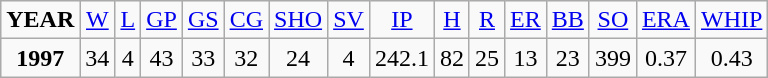<table class="wikitable" style="text-align:center;">
<tr>
<td><strong>YEAR</strong></td>
<td><a href='#'>W</a></td>
<td><a href='#'>L</a></td>
<td><a href='#'>GP</a></td>
<td><a href='#'>GS</a></td>
<td><a href='#'>CG</a></td>
<td><a href='#'>SHO</a></td>
<td><a href='#'>SV</a></td>
<td><a href='#'>IP</a></td>
<td><a href='#'>H</a></td>
<td><a href='#'>R</a></td>
<td><a href='#'>ER</a></td>
<td><a href='#'>BB</a></td>
<td><a href='#'>SO</a></td>
<td><a href='#'>ERA</a></td>
<td><a href='#'>WHIP</a></td>
</tr>
<tr>
<td><strong>1997</strong></td>
<td>34</td>
<td>4</td>
<td>43</td>
<td>33</td>
<td>32</td>
<td>24</td>
<td>4</td>
<td>242.1</td>
<td>82</td>
<td>25</td>
<td>13</td>
<td>23</td>
<td>399</td>
<td>0.37</td>
<td>0.43</td>
</tr>
</table>
